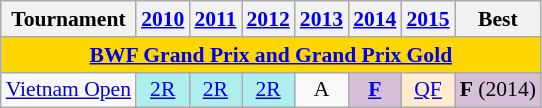<table style='font-size: 90%; text-align:center;' class='wikitable'>
<tr>
<th>Tournament</th>
<th><a href='#'>2010</a></th>
<th><a href='#'>2011</a></th>
<th><a href='#'>2012</a></th>
<th><a href='#'>2013</a></th>
<th><a href='#'>2014</a></th>
<th><a href='#'>2015</a></th>
<th>Best</th>
</tr>
<tr bgcolor=FFD700>
<td colspan="8" align=center><strong><a href='#'>BWF Grand Prix and Grand Prix Gold</a></strong></td>
</tr>
<tr>
<td align=left><a href='#'>Vietnam Open</a></td>
<td bgcolor=AFEEEE><a href='#'>2R</a></td>
<td bgcolor=AFEEEE><a href='#'>2R</a></td>
<td bgcolor=AFEEEE><a href='#'>2R</a></td>
<td>A</td>
<td bgcolor=D8BFD8><a href='#'><strong>F</strong></a></td>
<td bgcolor=FFEBCD><a href='#'>QF</a></td>
<td bgcolor=D8BFD8><strong>F</strong> (2014)</td>
</tr>
</table>
